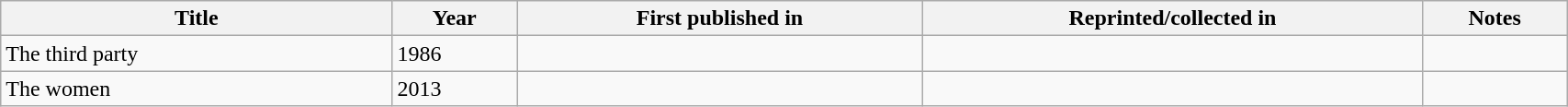<table class='wikitable sortable' width='90%'>
<tr>
<th width='25%'>Title</th>
<th>Year</th>
<th>First published in</th>
<th class='unsortable'>Reprinted/collected in</th>
<th class='unsortable'>Notes</th>
</tr>
<tr>
<td data-sort-value="third party">The third party</td>
<td>1986</td>
<td></td>
<td></td>
<td></td>
</tr>
<tr>
<td data-sort-value="women">The women</td>
<td>2013</td>
<td></td>
<td></td>
<td></td>
</tr>
</table>
